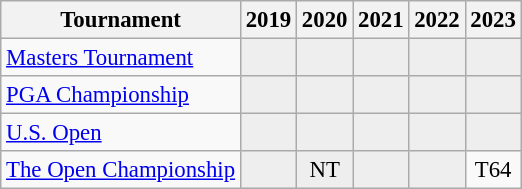<table class="wikitable" style="font-size:95%;text-align:center;">
<tr>
<th>Tournament</th>
<th>2019</th>
<th>2020</th>
<th>2021</th>
<th>2022</th>
<th>2023</th>
</tr>
<tr>
<td align=left><a href='#'>Masters Tournament</a></td>
<td style="background:#eeeeee;"></td>
<td style="background:#eeeeee;"></td>
<td style="background:#eeeeee;"></td>
<td style="background:#eeeeee;"></td>
<td style="background:#eeeeee;"></td>
</tr>
<tr>
<td align=left><a href='#'>PGA Championship</a></td>
<td style="background:#eeeeee;"></td>
<td style="background:#eeeeee;"></td>
<td style="background:#eeeeee;"></td>
<td style="background:#eeeeee;"></td>
<td style="background:#eeeeee;"></td>
</tr>
<tr>
<td align=left><a href='#'>U.S. Open</a></td>
<td style="background:#eeeeee;"></td>
<td style="background:#eeeeee;"></td>
<td style="background:#eeeeee;"></td>
<td style="background:#eeeeee;"></td>
<td style="background:#eeeeee;"></td>
</tr>
<tr>
<td align=left><a href='#'>The Open Championship</a></td>
<td style="background:#eeeeee;"></td>
<td style="background:#eeeeee;">NT</td>
<td style="background:#eeeeee;"></td>
<td style="background:#eeeeee;"></td>
<td>T64</td>
</tr>
</table>
